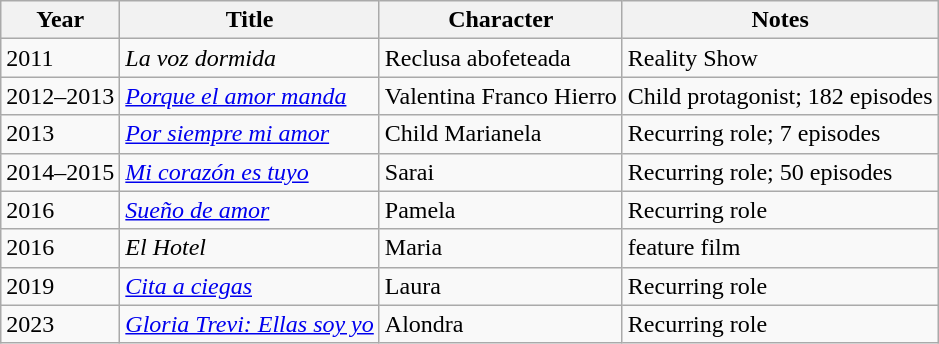<table class="wikitable">
<tr>
<th>Year</th>
<th>Title</th>
<th>Character</th>
<th>Notes</th>
</tr>
<tr>
<td>2011</td>
<td><em>La voz dormida</em></td>
<td>Reclusa abofeteada</td>
<td>Reality Show</td>
</tr>
<tr>
<td>2012–2013</td>
<td><em><a href='#'>Porque el amor manda</a></em></td>
<td>Valentina Franco Hierro</td>
<td>Child protagonist; 182 episodes</td>
</tr>
<tr>
<td>2013</td>
<td><em><a href='#'>Por siempre mi amor</a></em></td>
<td>Child Marianela</td>
<td>Recurring role; 7 episodes</td>
</tr>
<tr>
<td>2014–2015</td>
<td><em><a href='#'>Mi corazón es tuyo</a></em></td>
<td>Sarai</td>
<td>Recurring role; 50 episodes</td>
</tr>
<tr>
<td>2016</td>
<td><em><a href='#'>Sueño de amor</a></em></td>
<td>Pamela</td>
<td>Recurring role</td>
</tr>
<tr>
<td>2016</td>
<td><em>El Hotel</em></td>
<td>Maria</td>
<td>feature film</td>
</tr>
<tr>
<td>2019</td>
<td><em><a href='#'>Cita a ciegas</a></em></td>
<td>Laura</td>
<td>Recurring role</td>
</tr>
<tr>
<td>2023</td>
<td><em><a href='#'>Gloria Trevi: Ellas soy yo</a></em></td>
<td>Alondra</td>
<td>Recurring role</td>
</tr>
</table>
